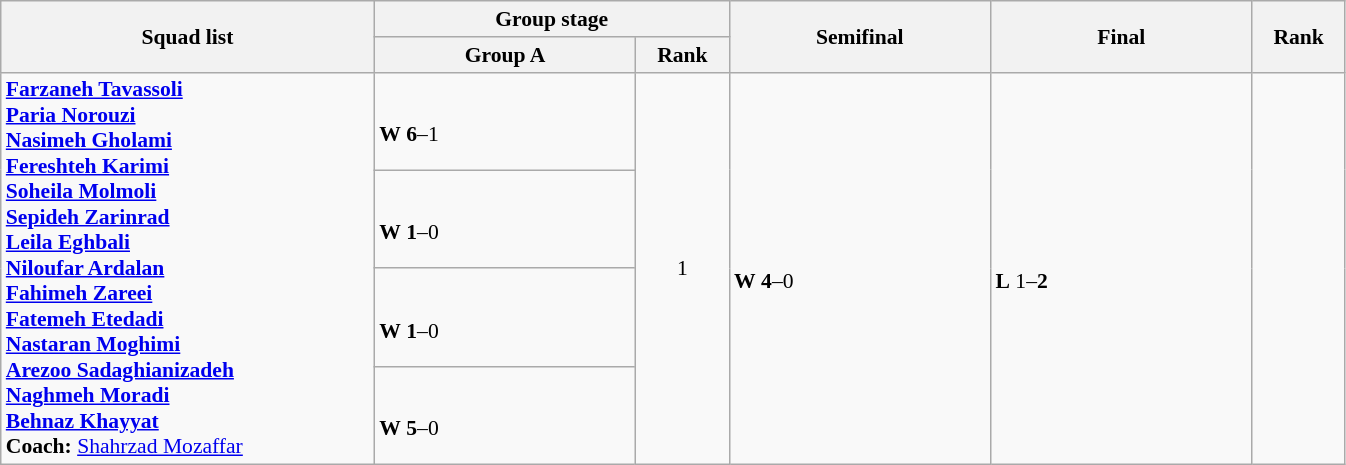<table class="wikitable" width="71%" style="text-align:left; font-size:90%">
<tr>
<th rowspan="2" width="20%">Squad list</th>
<th colspan="2">Group stage</th>
<th rowspan="2" width="14%">Semifinal</th>
<th rowspan="2" width="14%">Final</th>
<th rowspan="2" width="5%">Rank</th>
</tr>
<tr>
<th width="14%">Group A</th>
<th width="5%">Rank</th>
</tr>
<tr>
<td rowspan="4"><strong><a href='#'>Farzaneh Tavassoli</a><br><a href='#'>Paria Norouzi</a><br><a href='#'>Nasimeh Gholami</a><br><a href='#'>Fereshteh Karimi</a><br><a href='#'>Soheila Molmoli</a><br><a href='#'>Sepideh Zarinrad</a><br><a href='#'>Leila Eghbali</a><br><a href='#'>Niloufar Ardalan</a><br><a href='#'>Fahimeh Zareei</a><br><a href='#'>Fatemeh Etedadi</a><br><a href='#'>Nastaran Moghimi</a><br><a href='#'>Arezoo Sadaghianizadeh</a><br><a href='#'>Naghmeh Moradi</a><br><a href='#'>Behnaz Khayyat</a><br>Coach:</strong> <a href='#'>Shahrzad Mozaffar</a></td>
<td><br><strong>W</strong> <strong>6</strong>–1</td>
<td rowspan="4" align=center>1 <strong></strong></td>
<td rowspan="4"><br><strong>W</strong> <strong>4</strong>–0</td>
<td rowspan="4"><br><strong>L</strong> 1–<strong>2</strong></td>
<td rowspan="4" align="center"></td>
</tr>
<tr>
<td><br><strong>W</strong> <strong>1</strong>–0</td>
</tr>
<tr>
<td><br><strong>W</strong> <strong>1</strong>–0</td>
</tr>
<tr>
<td><br><strong>W</strong> <strong>5</strong>–0</td>
</tr>
</table>
